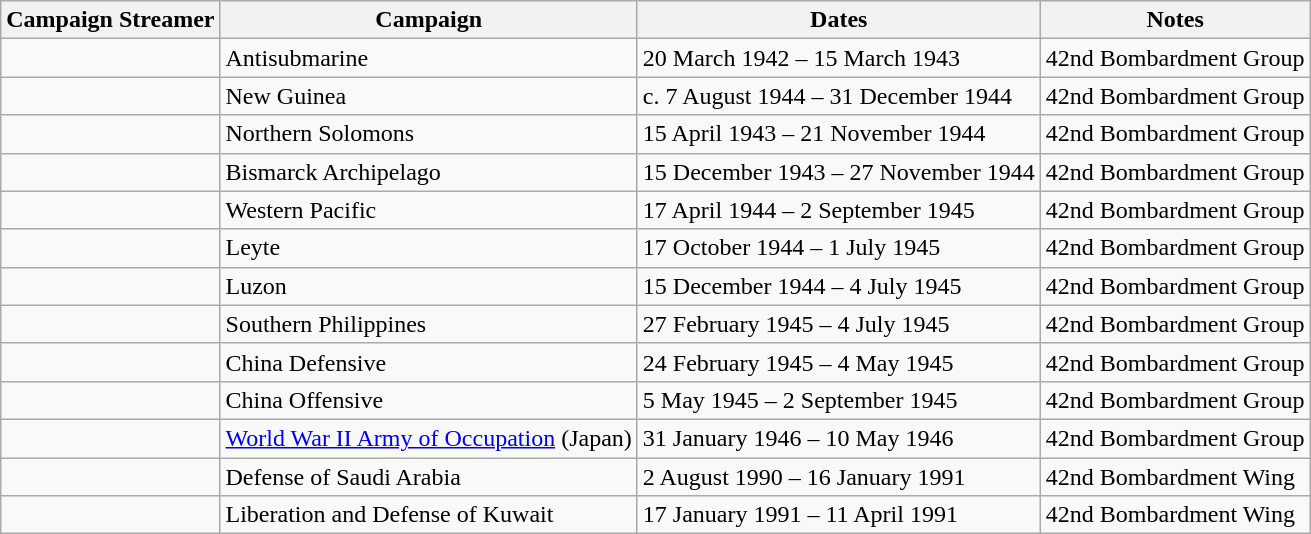<table class="wikitable">
<tr>
<th>Campaign Streamer</th>
<th>Campaign</th>
<th>Dates</th>
<th>Notes</th>
</tr>
<tr>
<td></td>
<td>Antisubmarine</td>
<td>20 March 1942 – 15 March 1943</td>
<td>42nd Bombardment Group</td>
</tr>
<tr>
<td></td>
<td>New Guinea</td>
<td>c. 7 August 1944 – 31 December 1944</td>
<td>42nd Bombardment Group</td>
</tr>
<tr>
<td></td>
<td>Northern Solomons</td>
<td>15 April 1943 – 21 November 1944</td>
<td>42nd Bombardment Group</td>
</tr>
<tr>
<td></td>
<td>Bismarck Archipelago</td>
<td>15 December 1943 – 27 November 1944</td>
<td>42nd Bombardment Group</td>
</tr>
<tr>
<td></td>
<td>Western Pacific</td>
<td>17 April 1944 – 2 September 1945</td>
<td>42nd Bombardment Group</td>
</tr>
<tr>
<td></td>
<td>Leyte</td>
<td>17 October 1944 – 1 July 1945</td>
<td>42nd Bombardment Group</td>
</tr>
<tr>
<td></td>
<td>Luzon</td>
<td>15 December 1944 – 4 July 1945</td>
<td>42nd Bombardment Group</td>
</tr>
<tr>
<td></td>
<td>Southern Philippines</td>
<td>27 February 1945 – 4 July 1945</td>
<td>42nd Bombardment Group</td>
</tr>
<tr>
<td></td>
<td>China Defensive</td>
<td>24 February 1945 – 4 May 1945</td>
<td>42nd Bombardment Group</td>
</tr>
<tr>
<td></td>
<td>China Offensive</td>
<td>5 May 1945 – 2 September 1945</td>
<td>42nd Bombardment Group</td>
</tr>
<tr>
<td></td>
<td><a href='#'>World War II Army of Occupation</a> (Japan)</td>
<td>31 January 1946 – 10 May 1946</td>
<td>42nd Bombardment Group</td>
</tr>
<tr>
<td></td>
<td>Defense of Saudi Arabia</td>
<td>2 August 1990 – 16 January 1991</td>
<td>42nd Bombardment Wing</td>
</tr>
<tr>
<td></td>
<td>Liberation and Defense of Kuwait</td>
<td>17 January 1991 – 11 April 1991</td>
<td>42nd Bombardment Wing</td>
</tr>
</table>
